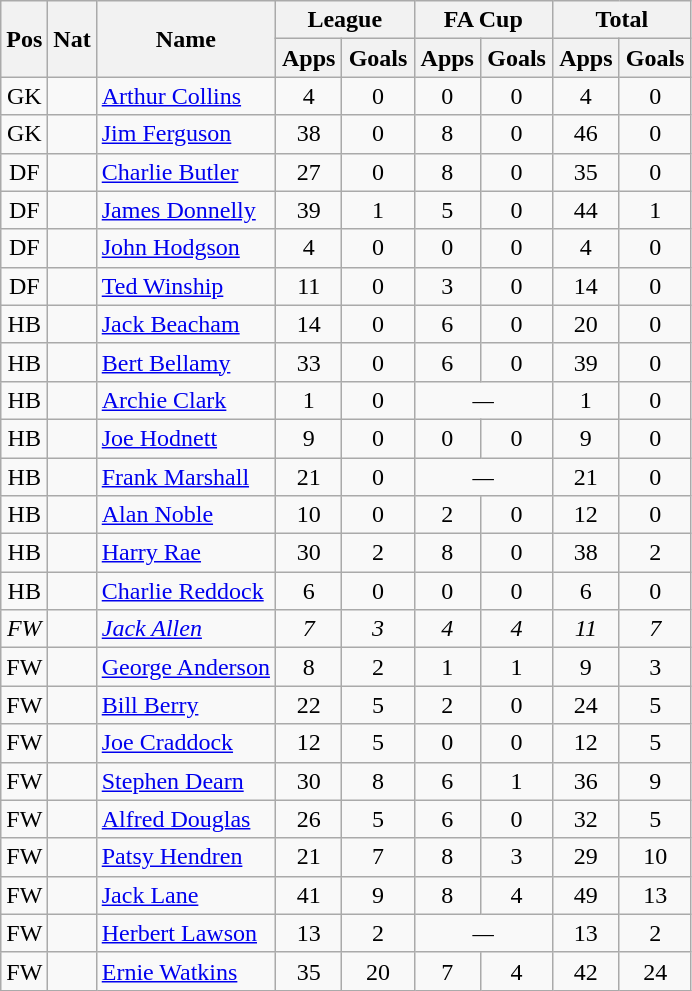<table class="wikitable" style="text-align:center">
<tr>
<th rowspan="2">Pos</th>
<th rowspan="2">Nat</th>
<th rowspan="2">Name</th>
<th colspan="2" style="width:85px;">League</th>
<th colspan="2" style="width:85px;">FA Cup</th>
<th colspan="2" style="width:85px;">Total</th>
</tr>
<tr>
<th>Apps</th>
<th>Goals</th>
<th>Apps</th>
<th>Goals</th>
<th>Apps</th>
<th>Goals</th>
</tr>
<tr>
<td>GK</td>
<td></td>
<td style="text-align:left;"><a href='#'>Arthur Collins</a></td>
<td>4</td>
<td>0</td>
<td>0</td>
<td>0</td>
<td>4</td>
<td>0</td>
</tr>
<tr>
<td>GK</td>
<td></td>
<td style="text-align:left;"><a href='#'>Jim Ferguson</a></td>
<td>38</td>
<td>0</td>
<td>8</td>
<td>0</td>
<td>46</td>
<td>0</td>
</tr>
<tr>
<td>DF</td>
<td></td>
<td style="text-align:left;"><a href='#'>Charlie Butler</a></td>
<td>27</td>
<td>0</td>
<td>8</td>
<td>0</td>
<td>35</td>
<td>0</td>
</tr>
<tr>
<td>DF</td>
<td></td>
<td style="text-align:left;"><a href='#'>James Donnelly</a></td>
<td>39</td>
<td>1</td>
<td>5</td>
<td>0</td>
<td>44</td>
<td>1</td>
</tr>
<tr>
<td>DF</td>
<td></td>
<td style="text-align:left;"><a href='#'>John Hodgson</a></td>
<td>4</td>
<td>0</td>
<td>0</td>
<td>0</td>
<td>4</td>
<td>0</td>
</tr>
<tr>
<td>DF</td>
<td></td>
<td style="text-align:left;"><a href='#'>Ted Winship</a></td>
<td>11</td>
<td>0</td>
<td>3</td>
<td>0</td>
<td>14</td>
<td>0</td>
</tr>
<tr>
<td>HB</td>
<td></td>
<td style="text-align:left;"><a href='#'>Jack Beacham</a></td>
<td>14</td>
<td>0</td>
<td>6</td>
<td>0</td>
<td>20</td>
<td>0</td>
</tr>
<tr>
<td>HB</td>
<td></td>
<td style="text-align:left;"><a href='#'>Bert Bellamy</a></td>
<td>33</td>
<td>0</td>
<td>6</td>
<td>0</td>
<td>39</td>
<td>0</td>
</tr>
<tr>
<td>HB</td>
<td></td>
<td style="text-align:left;"><a href='#'>Archie Clark</a></td>
<td>1</td>
<td>0</td>
<td colspan="2"><em>—</em></td>
<td>1</td>
<td>0</td>
</tr>
<tr>
<td>HB</td>
<td></td>
<td style="text-align:left;"><a href='#'>Joe Hodnett</a></td>
<td>9</td>
<td>0</td>
<td>0</td>
<td>0</td>
<td>9</td>
<td>0</td>
</tr>
<tr>
<td>HB</td>
<td></td>
<td style="text-align:left;"><a href='#'>Frank Marshall</a></td>
<td>21</td>
<td>0</td>
<td colspan="2"><em>—</em></td>
<td>21</td>
<td>0</td>
</tr>
<tr>
<td>HB</td>
<td><em></em></td>
<td style="text-align:left;"><a href='#'>Alan Noble</a></td>
<td>10</td>
<td>0</td>
<td>2</td>
<td>0</td>
<td>12</td>
<td>0</td>
</tr>
<tr>
<td>HB</td>
<td></td>
<td style="text-align:left;"><a href='#'>Harry Rae</a></td>
<td>30</td>
<td>2</td>
<td>8</td>
<td>0</td>
<td>38</td>
<td>2</td>
</tr>
<tr>
<td>HB</td>
<td></td>
<td style="text-align:left;"><a href='#'>Charlie Reddock</a></td>
<td>6</td>
<td>0</td>
<td>0</td>
<td>0</td>
<td>6</td>
<td>0</td>
</tr>
<tr>
<td><em>FW</em></td>
<td><em></em></td>
<td style="text-align:left;"><a href='#'><em>Jack Allen</em></a></td>
<td><em>7</em></td>
<td><em>3</em></td>
<td><em>4</em></td>
<td><em>4</em></td>
<td><em>11</em></td>
<td><em>7</em></td>
</tr>
<tr>
<td>FW</td>
<td></td>
<td style="text-align:left;"><a href='#'>George Anderson</a></td>
<td>8</td>
<td>2</td>
<td>1</td>
<td>1</td>
<td>9</td>
<td>3</td>
</tr>
<tr>
<td>FW</td>
<td></td>
<td style="text-align:left;"><a href='#'>Bill Berry</a></td>
<td>22</td>
<td>5</td>
<td>2</td>
<td>0</td>
<td>24</td>
<td>5</td>
</tr>
<tr>
<td>FW</td>
<td></td>
<td style="text-align:left;"><a href='#'>Joe Craddock</a></td>
<td>12</td>
<td>5</td>
<td>0</td>
<td>0</td>
<td>12</td>
<td>5</td>
</tr>
<tr>
<td>FW</td>
<td></td>
<td style="text-align:left;"><a href='#'>Stephen Dearn</a></td>
<td>30</td>
<td>8</td>
<td>6</td>
<td>1</td>
<td>36</td>
<td>9</td>
</tr>
<tr>
<td>FW</td>
<td></td>
<td style="text-align:left;"><a href='#'>Alfred Douglas</a></td>
<td>26</td>
<td>5</td>
<td>6</td>
<td>0</td>
<td>32</td>
<td>5</td>
</tr>
<tr>
<td>FW</td>
<td><em></em></td>
<td style="text-align:left;"><a href='#'>Patsy Hendren</a></td>
<td>21</td>
<td>7</td>
<td>8</td>
<td>3</td>
<td>29</td>
<td>10</td>
</tr>
<tr>
<td>FW</td>
<td><em></em></td>
<td style="text-align:left;"><a href='#'>Jack Lane</a></td>
<td>41</td>
<td>9</td>
<td>8</td>
<td>4</td>
<td>49</td>
<td>13</td>
</tr>
<tr>
<td>FW</td>
<td></td>
<td style="text-align:left;"><a href='#'>Herbert Lawson</a></td>
<td>13</td>
<td>2</td>
<td colspan="2"><em>—</em></td>
<td>13</td>
<td>2</td>
</tr>
<tr>
<td>FW</td>
<td></td>
<td style="text-align:left;"><a href='#'>Ernie Watkins</a></td>
<td>35</td>
<td>20</td>
<td>7</td>
<td>4</td>
<td>42</td>
<td>24</td>
</tr>
</table>
